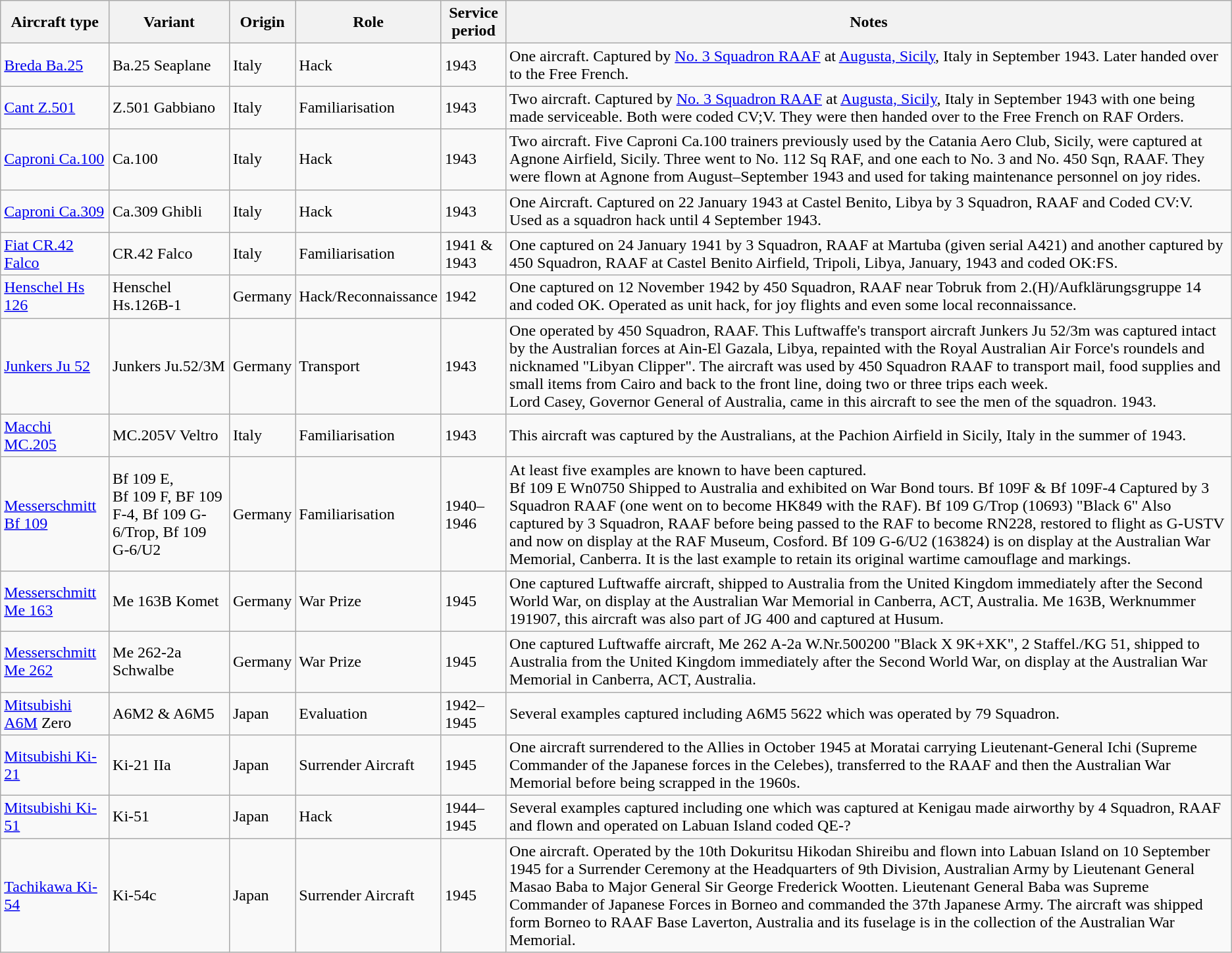<table class="wikitable sortable">
<tr>
<th>Aircraft type</th>
<th>Variant</th>
<th>Origin</th>
<th>Role</th>
<th>Service period</th>
<th>Notes</th>
</tr>
<tr>
<td><a href='#'>Breda Ba.25</a></td>
<td>Ba.25 Seaplane</td>
<td>Italy</td>
<td>Hack</td>
<td>1943</td>
<td>One aircraft. Captured by <a href='#'>No. 3 Squadron RAAF</a> at <a href='#'>Augusta, Sicily</a>, Italy in September 1943. Later handed over to the Free French.</td>
</tr>
<tr>
<td><a href='#'>Cant Z.501</a></td>
<td>Z.501 Gabbiano</td>
<td>Italy</td>
<td>Familiarisation</td>
<td>1943</td>
<td>Two aircraft. Captured by <a href='#'>No. 3 Squadron RAAF</a> at <a href='#'>Augusta, Sicily</a>, Italy in September 1943 with one being made serviceable. Both were coded CV;V. They were then handed over to the Free French on RAF Orders.</td>
</tr>
<tr>
<td><a href='#'>Caproni Ca.100</a></td>
<td>Ca.100</td>
<td>Italy</td>
<td>Hack</td>
<td>1943</td>
<td>Two aircraft. Five Caproni Ca.100 trainers previously used by the Catania Aero Club, Sicily, were captured at Agnone Airfield, Sicily. Three went to No. 112 Sq RAF, and one each to No. 3 and No. 450 Sqn, RAAF. They were flown at Agnone from August–September 1943 and used for taking maintenance personnel on joy rides.</td>
</tr>
<tr>
<td><a href='#'>Caproni Ca.309</a></td>
<td>Ca.309 Ghibli</td>
<td>Italy</td>
<td>Hack</td>
<td>1943</td>
<td>One Aircraft. Captured on 22 January 1943 at Castel Benito, Libya by 3 Squadron, RAAF and Coded CV:V. Used as a squadron hack until 4 September 1943.</td>
</tr>
<tr>
<td><a href='#'>Fiat CR.42 Falco</a></td>
<td>CR.42 Falco</td>
<td>Italy</td>
<td>Familiarisation</td>
<td>1941 & 1943</td>
<td>One captured on 24 January 1941 by 3 Squadron, RAAF at Martuba (given serial A421) and another captured by 450 Squadron, RAAF at Castel Benito Airfield, Tripoli, Libya, January, 1943 and coded OK:FS.</td>
</tr>
<tr>
<td><a href='#'>Henschel Hs 126</a></td>
<td>Henschel Hs.126B-1</td>
<td>Germany</td>
<td>Hack/Reconnaissance</td>
<td>1942</td>
<td>One captured on 12 November 1942 by 450 Squadron, RAAF near Tobruk from 2.(H)/Aufklärungsgruppe 14 and coded OK. Operated as unit hack, for joy flights and even some local reconnaissance.</td>
</tr>
<tr>
<td><a href='#'>Junkers Ju 52</a></td>
<td>Junkers Ju.52/3M</td>
<td>Germany</td>
<td>Transport</td>
<td>1943</td>
<td>One operated by 450 Squadron, RAAF. This Luftwaffe's transport aircraft Junkers Ju 52/3m was captured intact by the Australian forces at Ain-El Gazala, Libya, repainted with the Royal Australian Air Force's roundels and nicknamed "Libyan Clipper". The aircraft was used by 450 Squadron RAAF to transport mail, food supplies and small items from Cairo and back to the front line, doing two or three trips each week.<br>Lord Casey, Governor General of Australia, came in this aircraft to see the men of the squadron. 1943.</td>
</tr>
<tr>
<td><a href='#'>Macchi MC.205</a></td>
<td>MC.205V Veltro</td>
<td>Italy</td>
<td>Familiarisation</td>
<td>1943</td>
<td>This aircraft was captured by the Australians, at the Pachion Airfield in Sicily, Italy in the summer of 1943.</td>
</tr>
<tr>
<td><a href='#'>Messerschmitt Bf 109</a></td>
<td>Bf 109 E,<br>Bf 109 F,
BF 109 F-4,
Bf 109 G-6/Trop,
Bf 109 G-6/U2</td>
<td>Germany</td>
<td>Familiarisation</td>
<td>1940–1946</td>
<td>At least five examples are known to have been captured.<br>Bf 109 E Wn0750 Shipped to Australia and exhibited on War Bond tours.
Bf 109F & Bf 109F-4 Captured by 3 Squadron RAAF (one went on to become HK849 with the RAF).
Bf 109 G/Trop (10693) "Black 6" Also captured by 3 Squadron, RAAF before being passed to the RAF to become RN228, restored to flight as G-USTV and now on display at the RAF Museum, Cosford.
Bf 109 G-6/U2 (163824) is on display at the Australian War Memorial, Canberra. It is the last example to retain its original wartime camouflage and markings.</td>
</tr>
<tr>
<td><a href='#'>Messerschmitt Me 163</a></td>
<td>Me 163B Komet</td>
<td>Germany</td>
<td>War Prize</td>
<td>1945</td>
<td>One captured Luftwaffe aircraft, shipped to Australia from the United Kingdom immediately after the Second World War, on display at the Australian War Memorial in Canberra, ACT, Australia. Me 163B, Werknummer 191907, this aircraft was also part of JG 400 and captured at Husum.</td>
</tr>
<tr>
<td><a href='#'>Messerschmitt Me 262</a></td>
<td>Me 262-2a Schwalbe</td>
<td>Germany</td>
<td>War Prize</td>
<td>1945</td>
<td>One captured Luftwaffe aircraft, Me 262 A-2a W.Nr.500200 "Black X 9K+XK", 2 Staffel./KG 51, shipped to Australia from the United Kingdom immediately after the Second World War, on display at the Australian War Memorial in Canberra, ACT, Australia.</td>
</tr>
<tr>
<td><a href='#'>Mitsubishi A6M</a> Zero</td>
<td>A6M2 & A6M5</td>
<td>Japan</td>
<td>Evaluation</td>
<td>1942–1945</td>
<td>Several examples captured including A6M5 5622 which was operated by 79 Squadron.</td>
</tr>
<tr>
<td><a href='#'>Mitsubishi Ki-21</a></td>
<td>Ki-21 IIa</td>
<td>Japan</td>
<td>Surrender Aircraft</td>
<td>1945</td>
<td>One aircraft surrendered to the Allies in October 1945 at Moratai carrying Lieutenant-General Ichi (Supreme Commander of the Japanese forces in the Celebes), transferred to the RAAF and then the Australian War Memorial before being scrapped in the 1960s.</td>
</tr>
<tr>
<td><a href='#'>Mitsubishi Ki-51</a></td>
<td>Ki-51</td>
<td>Japan</td>
<td>Hack</td>
<td>1944–1945</td>
<td>Several examples captured including one which was captured at Kenigau made airworthy by 4 Squadron, RAAF and flown and operated on Labuan Island coded QE-?</td>
</tr>
<tr>
<td><a href='#'>Tachikawa Ki-54</a></td>
<td>Ki-54c</td>
<td>Japan</td>
<td>Surrender Aircraft</td>
<td>1945</td>
<td>One aircraft. Operated by the 10th Dokuritsu Hikodan Shireibu and flown into Labuan Island on 10 September 1945 for a Surrender Ceremony at the Headquarters of 9th Division, Australian Army by Lieutenant General Masao Baba to Major General Sir George Frederick Wootten. Lieutenant General Baba was Supreme Commander of Japanese Forces in Borneo and commanded the 37th Japanese Army. The aircraft was shipped form Borneo to RAAF Base Laverton, Australia and its fuselage is in the collection of the Australian War Memorial.</td>
</tr>
</table>
